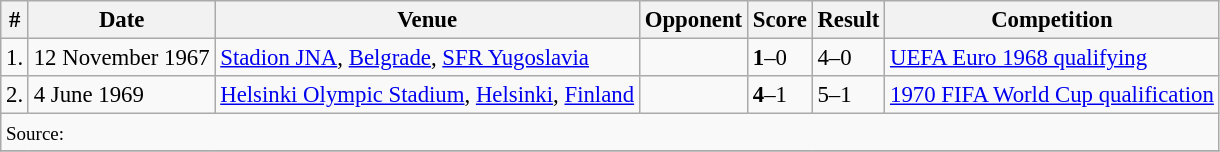<table class="wikitable" style="font-size:95%;">
<tr>
<th>#</th>
<th>Date</th>
<th>Venue</th>
<th>Opponent</th>
<th>Score</th>
<th>Result</th>
<th>Competition</th>
</tr>
<tr>
<td>1.</td>
<td>12 November 1967</td>
<td><a href='#'>Stadion JNA</a>, <a href='#'>Belgrade</a>, <a href='#'>SFR Yugoslavia</a></td>
<td></td>
<td><strong>1</strong>–0</td>
<td>4–0</td>
<td><a href='#'>UEFA Euro 1968 qualifying</a></td>
</tr>
<tr>
<td>2.</td>
<td>4 June 1969</td>
<td><a href='#'>Helsinki Olympic Stadium</a>, <a href='#'>Helsinki</a>, <a href='#'>Finland</a></td>
<td></td>
<td><strong>4</strong>–1</td>
<td>5–1</td>
<td><a href='#'>1970 FIFA World Cup qualification</a></td>
</tr>
<tr>
<td colspan="7"><small>Source:</small></td>
</tr>
<tr>
</tr>
</table>
